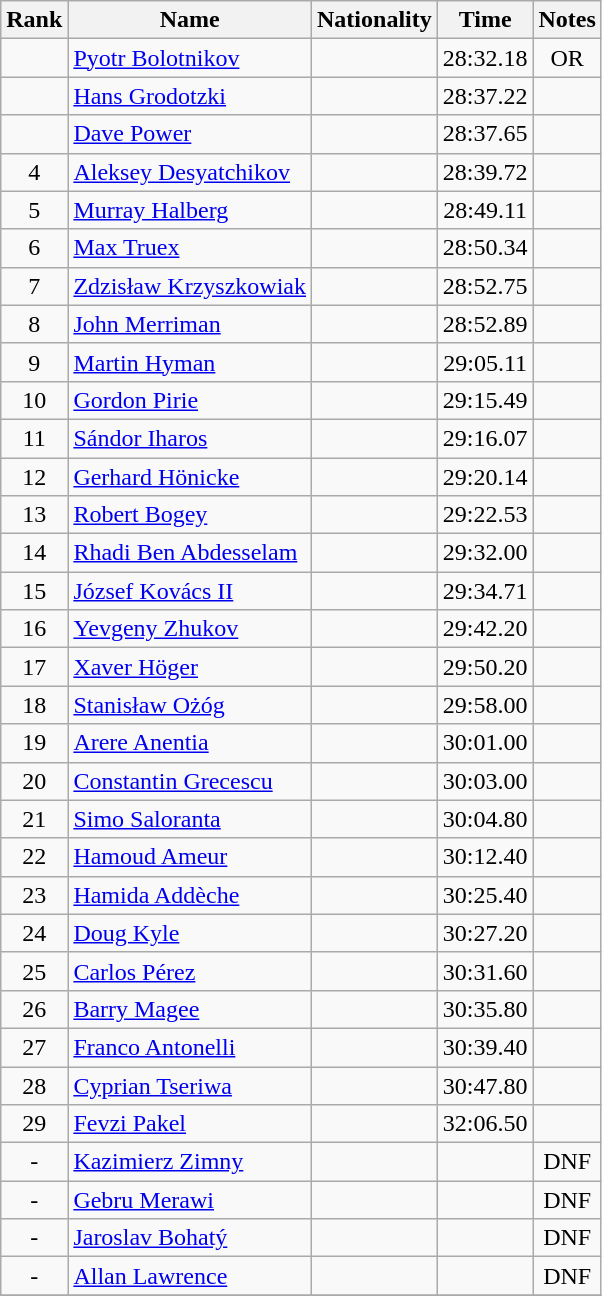<table class="wikitable sortable" style="text-align:center">
<tr>
<th>Rank</th>
<th>Name</th>
<th>Nationality</th>
<th>Time</th>
<th>Notes</th>
</tr>
<tr>
<td></td>
<td align=left><a href='#'>Pyotr Bolotnikov</a></td>
<td align=left></td>
<td>28:32.18</td>
<td>OR</td>
</tr>
<tr>
<td></td>
<td align=left><a href='#'>Hans Grodotzki</a></td>
<td align=left></td>
<td>28:37.22</td>
<td></td>
</tr>
<tr>
<td></td>
<td align=left><a href='#'>Dave Power</a></td>
<td align=left></td>
<td>28:37.65</td>
<td></td>
</tr>
<tr>
<td>4</td>
<td align=left><a href='#'>Aleksey Desyatchikov</a></td>
<td align=left></td>
<td>28:39.72</td>
<td></td>
</tr>
<tr>
<td>5</td>
<td align=left><a href='#'>Murray Halberg</a></td>
<td align=left></td>
<td>28:49.11</td>
<td></td>
</tr>
<tr>
<td>6</td>
<td align=left><a href='#'>Max Truex</a></td>
<td align=left></td>
<td>28:50.34</td>
<td></td>
</tr>
<tr>
<td>7</td>
<td align=left><a href='#'>Zdzisław Krzyszkowiak</a></td>
<td align=left></td>
<td>28:52.75</td>
<td></td>
</tr>
<tr>
<td>8</td>
<td align=left><a href='#'>John Merriman</a></td>
<td align=left></td>
<td>28:52.89</td>
<td></td>
</tr>
<tr>
<td>9</td>
<td align=left><a href='#'>Martin Hyman</a></td>
<td align=left></td>
<td>29:05.11</td>
<td></td>
</tr>
<tr>
<td>10</td>
<td align=left><a href='#'>Gordon Pirie</a></td>
<td align=left></td>
<td>29:15.49</td>
<td></td>
</tr>
<tr>
<td>11</td>
<td align=left><a href='#'>Sándor Iharos</a></td>
<td align=left></td>
<td>29:16.07</td>
<td></td>
</tr>
<tr>
<td>12</td>
<td align=left><a href='#'>Gerhard Hönicke</a></td>
<td align=left></td>
<td>29:20.14</td>
<td></td>
</tr>
<tr>
<td>13</td>
<td align=left><a href='#'>Robert Bogey</a></td>
<td align=left></td>
<td>29:22.53</td>
<td></td>
</tr>
<tr>
<td>14</td>
<td align=left><a href='#'>Rhadi Ben Abdesselam</a></td>
<td align=left></td>
<td>29:32.00</td>
<td></td>
</tr>
<tr>
<td>15</td>
<td align=left><a href='#'>József Kovács II</a></td>
<td align=left></td>
<td>29:34.71</td>
<td></td>
</tr>
<tr>
<td>16</td>
<td align=left><a href='#'>Yevgeny Zhukov</a></td>
<td align=left></td>
<td>29:42.20</td>
<td></td>
</tr>
<tr>
<td>17</td>
<td align=left><a href='#'>Xaver Höger</a></td>
<td align=left></td>
<td>29:50.20</td>
<td></td>
</tr>
<tr>
<td>18</td>
<td align=left><a href='#'>Stanisław Ożóg</a></td>
<td align=left></td>
<td>29:58.00</td>
<td></td>
</tr>
<tr>
<td>19</td>
<td align=left><a href='#'>Arere Anentia</a></td>
<td align=left></td>
<td>30:01.00</td>
<td></td>
</tr>
<tr>
<td>20</td>
<td align=left><a href='#'>Constantin Grecescu</a></td>
<td align=left></td>
<td>30:03.00</td>
<td></td>
</tr>
<tr>
<td>21</td>
<td align=left><a href='#'>Simo Saloranta</a></td>
<td align=left></td>
<td>30:04.80</td>
<td></td>
</tr>
<tr>
<td>22</td>
<td align=left><a href='#'>Hamoud Ameur</a></td>
<td align=left></td>
<td>30:12.40</td>
<td></td>
</tr>
<tr>
<td>23</td>
<td align=left><a href='#'>Hamida Addèche</a></td>
<td align=left></td>
<td>30:25.40</td>
<td></td>
</tr>
<tr>
<td>24</td>
<td align=left><a href='#'>Doug Kyle</a></td>
<td align=left></td>
<td>30:27.20</td>
<td></td>
</tr>
<tr>
<td>25</td>
<td align=left><a href='#'>Carlos Pérez</a></td>
<td align=left></td>
<td>30:31.60</td>
<td></td>
</tr>
<tr>
<td>26</td>
<td align=left><a href='#'>Barry Magee</a></td>
<td align=left></td>
<td>30:35.80</td>
<td></td>
</tr>
<tr>
<td>27</td>
<td align=left><a href='#'>Franco Antonelli</a></td>
<td align=left></td>
<td>30:39.40</td>
<td></td>
</tr>
<tr>
<td>28</td>
<td align=left><a href='#'>Cyprian Tseriwa</a></td>
<td align=left></td>
<td>30:47.80</td>
<td></td>
</tr>
<tr>
<td>29</td>
<td align=left><a href='#'>Fevzi Pakel</a></td>
<td align=left></td>
<td>32:06.50</td>
<td></td>
</tr>
<tr>
<td>-</td>
<td align=left><a href='#'>Kazimierz Zimny</a></td>
<td align=left></td>
<td></td>
<td>DNF</td>
</tr>
<tr>
<td>-</td>
<td align=left><a href='#'>Gebru Merawi</a></td>
<td align="left"></td>
<td></td>
<td>DNF</td>
</tr>
<tr>
<td>-</td>
<td align=left><a href='#'>Jaroslav Bohatý</a></td>
<td align=left></td>
<td></td>
<td>DNF</td>
</tr>
<tr>
<td>-</td>
<td align=left><a href='#'>Allan Lawrence</a></td>
<td align=left></td>
<td></td>
<td>DNF</td>
</tr>
<tr>
</tr>
</table>
